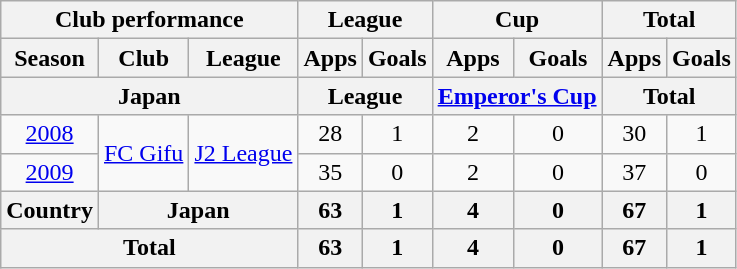<table class="wikitable" style="text-align:center;">
<tr>
<th colspan=3>Club performance</th>
<th colspan=2>League</th>
<th colspan=2>Cup</th>
<th colspan=2>Total</th>
</tr>
<tr>
<th>Season</th>
<th>Club</th>
<th>League</th>
<th>Apps</th>
<th>Goals</th>
<th>Apps</th>
<th>Goals</th>
<th>Apps</th>
<th>Goals</th>
</tr>
<tr>
<th colspan=3>Japan</th>
<th colspan=2>League</th>
<th colspan=2><a href='#'>Emperor's Cup</a></th>
<th colspan=2>Total</th>
</tr>
<tr>
<td><a href='#'>2008</a></td>
<td rowspan="2"><a href='#'>FC Gifu</a></td>
<td rowspan="2"><a href='#'>J2 League</a></td>
<td>28</td>
<td>1</td>
<td>2</td>
<td>0</td>
<td>30</td>
<td>1</td>
</tr>
<tr>
<td><a href='#'>2009</a></td>
<td>35</td>
<td>0</td>
<td>2</td>
<td>0</td>
<td>37</td>
<td>0</td>
</tr>
<tr>
<th rowspan=1>Country</th>
<th colspan=2>Japan</th>
<th>63</th>
<th>1</th>
<th>4</th>
<th>0</th>
<th>67</th>
<th>1</th>
</tr>
<tr>
<th colspan=3>Total</th>
<th>63</th>
<th>1</th>
<th>4</th>
<th>0</th>
<th>67</th>
<th>1</th>
</tr>
</table>
